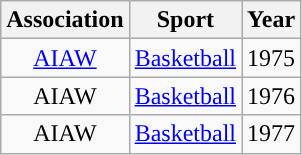<table class="wikitable" style="text-align:center">
<tr>
<th>Association</th>
<th>Sport</th>
<th>Year</th>
</tr>
<tr align="center">
<td rowspan="1"><a href='#'>AIAW</a></td>
<td rowspan="1"><a href='#'>Basketball</a></td>
<td>1975</td>
</tr>
<tr align="center">
<td rowspan="1">AIAW</td>
<td rowspan="1"><a href='#'>Basketball</a></td>
<td>1976</td>
</tr>
<tr align="center">
<td rowspan="1">AIAW</td>
<td rowspan="1"><a href='#'>Basketball</a></td>
<td>1977</td>
</tr>
</table>
